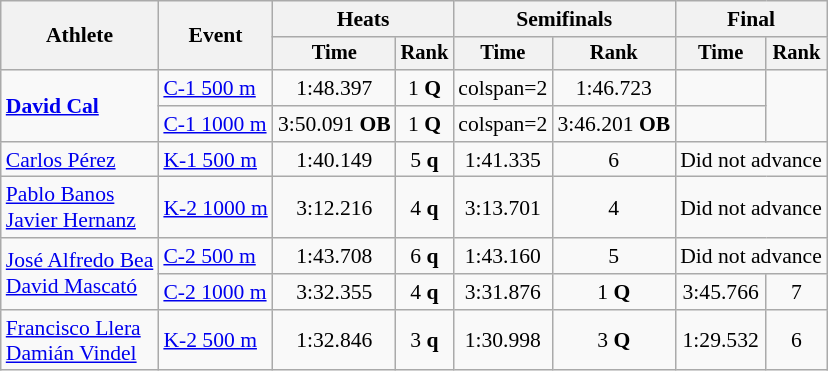<table class="wikitable" style="font-size:90%">
<tr>
<th rowspan=2>Athlete</th>
<th rowspan=2>Event</th>
<th colspan=2>Heats</th>
<th colspan=2>Semifinals</th>
<th colspan=2>Final</th>
</tr>
<tr style="font-size:95%">
<th>Time</th>
<th>Rank</th>
<th>Time</th>
<th>Rank</th>
<th>Time</th>
<th>Rank</th>
</tr>
<tr align=center>
<td align=left rowspan=2><strong><a href='#'>David Cal</a></strong></td>
<td align=left><a href='#'>C-1 500 m</a></td>
<td>1:48.397</td>
<td>1 <strong>Q</strong></td>
<td>colspan=2 </td>
<td>1:46.723</td>
<td></td>
</tr>
<tr align=center>
<td align=left><a href='#'>C-1 1000 m</a></td>
<td>3:50.091 <strong>OB</strong></td>
<td>1 <strong>Q</strong></td>
<td>colspan=2 </td>
<td>3:46.201 <strong>OB</strong></td>
<td></td>
</tr>
<tr align=center>
<td align=left><a href='#'>Carlos Pérez</a></td>
<td align=left><a href='#'>K-1 500 m</a></td>
<td>1:40.149</td>
<td>5 <strong>q</strong></td>
<td>1:41.335</td>
<td>6</td>
<td colspan=2>Did not advance</td>
</tr>
<tr align=center>
<td align=left><a href='#'>Pablo Banos</a><br><a href='#'>Javier Hernanz</a></td>
<td align=left><a href='#'>K-2 1000 m</a></td>
<td>3:12.216</td>
<td>4 <strong>q</strong></td>
<td>3:13.701</td>
<td>4</td>
<td colspan=2>Did not advance</td>
</tr>
<tr align=center>
<td align=left rowspan=2><a href='#'>José Alfredo Bea</a><br><a href='#'>David Mascató</a></td>
<td align=left><a href='#'>C-2 500 m</a></td>
<td>1:43.708</td>
<td>6 <strong>q</strong></td>
<td>1:43.160</td>
<td>5</td>
<td colspan=2>Did not advance</td>
</tr>
<tr align=center>
<td align=left><a href='#'>C-2 1000 m</a></td>
<td>3:32.355</td>
<td>4 <strong>q</strong></td>
<td>3:31.876</td>
<td>1 <strong>Q</strong></td>
<td>3:45.766</td>
<td>7</td>
</tr>
<tr align=center>
<td align=left><a href='#'>Francisco Llera</a><br><a href='#'>Damián Vindel</a></td>
<td align=left><a href='#'>K-2 500 m</a></td>
<td>1:32.846</td>
<td>3 <strong>q</strong></td>
<td>1:30.998</td>
<td>3 <strong>Q</strong></td>
<td>1:29.532</td>
<td>6</td>
</tr>
</table>
